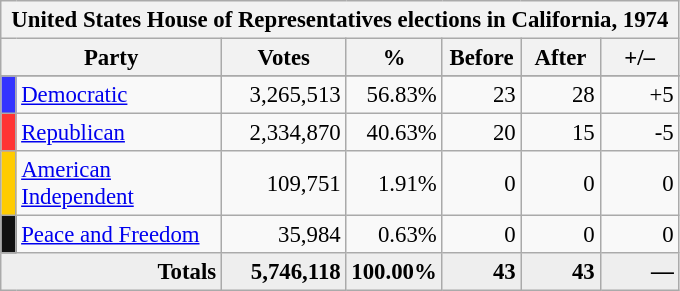<table class="wikitable" style="font-size: 95%;">
<tr>
<th colspan="7">United States House of Representatives elections in California, 1974</th>
</tr>
<tr>
<th colspan=2 style="width: 5em">Party</th>
<th style="width: 5em">Votes</th>
<th style="width: 3em">%</th>
<th style="width: 3em">Before</th>
<th style="width: 3em">After</th>
<th style="width: 3em">+/–</th>
</tr>
<tr>
</tr>
<tr>
<th style="background-color:#3333FF; width: 3px"></th>
<td style="width: 130px"><a href='#'>Democratic</a></td>
<td align="right">3,265,513</td>
<td align="right">56.83%</td>
<td align="right">23</td>
<td align="right">28</td>
<td align="right">+5</td>
</tr>
<tr>
<th style="background-color:#FF3333; width: 3px"></th>
<td style="width: 130px"><a href='#'>Republican</a></td>
<td align="right">2,334,870</td>
<td align="right">40.63%</td>
<td align="right">20</td>
<td align="right">15</td>
<td align="right">-5</td>
</tr>
<tr>
<th style="background-color:#FFCC00; width: 3px"></th>
<td style="width: 130px"><a href='#'>American Independent</a></td>
<td align="right">109,751</td>
<td align="right">1.91%</td>
<td align="right">0</td>
<td align="right">0</td>
<td align="right">0</td>
</tr>
<tr>
<th style="background-color:#111111; width: 3px"></th>
<td style="width: 130px"><a href='#'>Peace and Freedom</a></td>
<td align="right">35,984</td>
<td align="right">0.63%</td>
<td align="right">0</td>
<td align="right">0</td>
<td align="right">0</td>
</tr>
<tr bgcolor="#EEEEEE">
<td colspan="2" align="right"><strong>Totals</strong></td>
<td align="right"><strong>5,746,118</strong></td>
<td align="right"><strong>100.00%</strong></td>
<td align="right"><strong>43</strong></td>
<td align="right"><strong>43</strong></td>
<td align="right"><strong>—</strong></td>
</tr>
</table>
